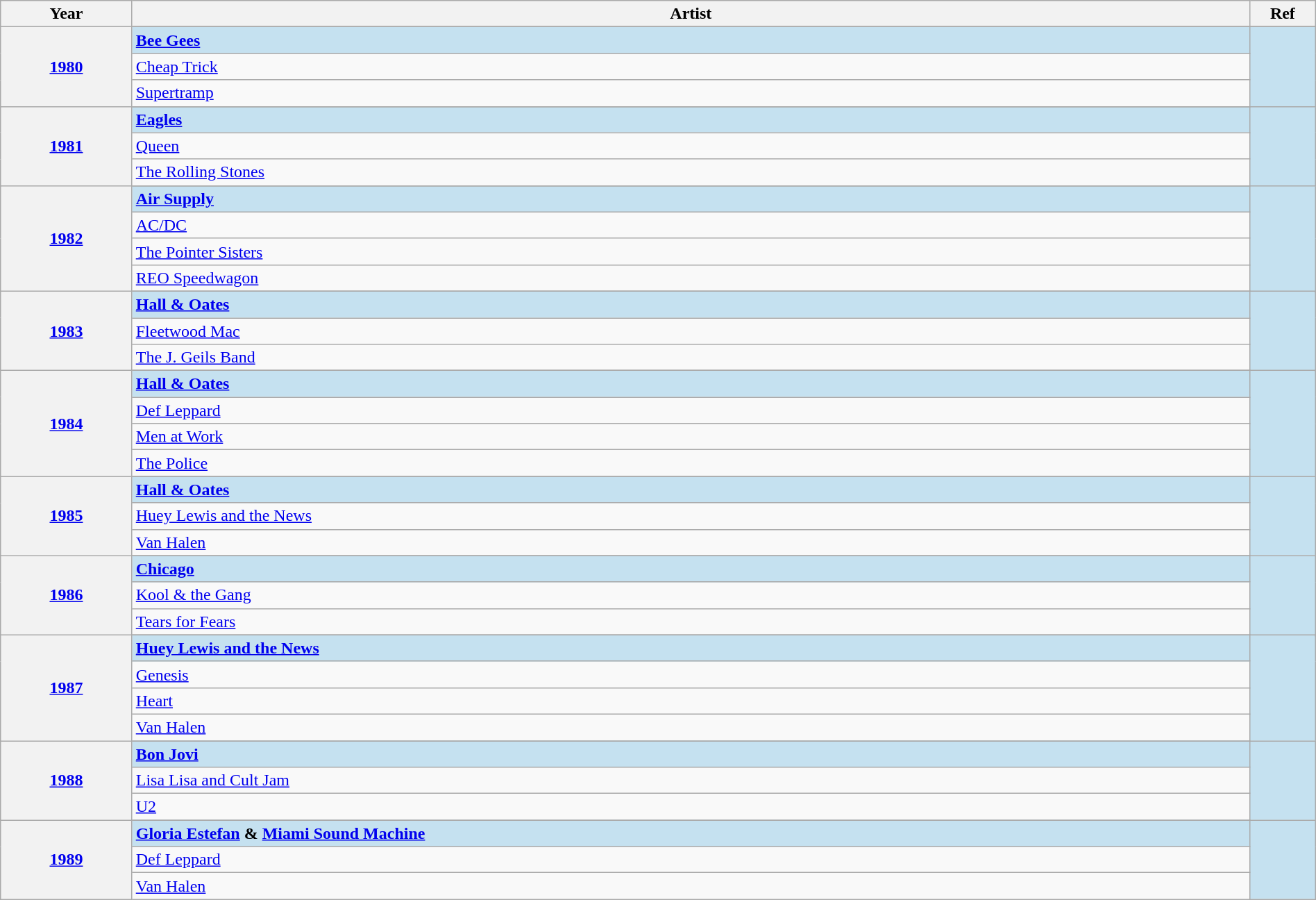<table class="wikitable" width="100%">
<tr>
<th width="10%">Year</th>
<th width="85%">Artist</th>
<th width="5%">Ref</th>
</tr>
<tr>
<th rowspan="4" align="center"><a href='#'>1980<br></a></th>
</tr>
<tr style="background:#c5e1f0">
<td><strong><a href='#'>Bee Gees</a></strong></td>
<td rowspan="4" align="center"></td>
</tr>
<tr>
<td><a href='#'>Cheap Trick</a></td>
</tr>
<tr>
<td><a href='#'>Supertramp</a></td>
</tr>
<tr>
<th rowspan="4" align="center"><a href='#'>1981<br></a></th>
</tr>
<tr style="background:#c5e1f0">
<td><strong><a href='#'>Eagles</a></strong></td>
<td rowspan="4" align="center"></td>
</tr>
<tr>
<td><a href='#'>Queen</a></td>
</tr>
<tr>
<td><a href='#'>The Rolling Stones</a></td>
</tr>
<tr>
<th rowspan="5" align="center"><a href='#'>1982<br></a></th>
</tr>
<tr style="background:#c5e1f0">
<td><strong><a href='#'>Air Supply</a></strong></td>
<td rowspan="5" align="center"></td>
</tr>
<tr>
<td><a href='#'>AC/DC</a></td>
</tr>
<tr>
<td><a href='#'>The Pointer Sisters</a></td>
</tr>
<tr>
<td><a href='#'>REO Speedwagon</a></td>
</tr>
<tr>
<th rowspan="4" align="center"><a href='#'>1983<br></a></th>
</tr>
<tr style="background:#c5e1f0">
<td><strong><a href='#'>Hall & Oates</a></strong></td>
<td rowspan="4" align="center"></td>
</tr>
<tr>
<td><a href='#'>Fleetwood Mac</a></td>
</tr>
<tr>
<td><a href='#'>The J. Geils Band</a></td>
</tr>
<tr>
<th rowspan="5" align="center"><a href='#'>1984<br></a></th>
</tr>
<tr style="background:#c5e1f0">
<td><strong><a href='#'>Hall & Oates</a></strong></td>
<td rowspan="5" align="center"></td>
</tr>
<tr>
<td><a href='#'>Def Leppard</a></td>
</tr>
<tr>
<td><a href='#'>Men at Work</a></td>
</tr>
<tr>
<td><a href='#'>The Police</a></td>
</tr>
<tr>
<th rowspan="4" align="center"><a href='#'>1985<br></a></th>
</tr>
<tr style="background:#c5e1f0">
<td><strong><a href='#'>Hall & Oates</a></strong></td>
<td rowspan="4" align="center"></td>
</tr>
<tr>
<td><a href='#'>Huey Lewis and the News</a></td>
</tr>
<tr>
<td><a href='#'>Van Halen</a></td>
</tr>
<tr>
<th rowspan="4" align="center"><a href='#'>1986<br></a></th>
</tr>
<tr style="background:#c5e1f0">
<td><strong><a href='#'>Chicago</a></strong></td>
<td rowspan="4" align="center"></td>
</tr>
<tr>
<td><a href='#'>Kool & the Gang</a></td>
</tr>
<tr>
<td><a href='#'>Tears for Fears</a></td>
</tr>
<tr>
<th rowspan="5" align="center"><a href='#'>1987<br></a></th>
</tr>
<tr style="background:#c5e1f0">
<td><strong><a href='#'>Huey Lewis and the News</a></strong></td>
<td rowspan="5" align="center"></td>
</tr>
<tr>
<td><a href='#'>Genesis</a></td>
</tr>
<tr>
<td><a href='#'>Heart</a></td>
</tr>
<tr>
<td><a href='#'>Van Halen</a></td>
</tr>
<tr>
<th rowspan="4" align="center"><a href='#'>1988<br></a></th>
</tr>
<tr style="background:#c5e1f0">
<td><strong><a href='#'>Bon Jovi</a></strong></td>
<td rowspan="4" align="center"></td>
</tr>
<tr>
<td><a href='#'>Lisa Lisa and Cult Jam</a></td>
</tr>
<tr>
<td><a href='#'>U2</a></td>
</tr>
<tr>
<th rowspan="4" align="center"><a href='#'>1989<br></a></th>
</tr>
<tr style="background:#c5e1f0">
<td><strong><a href='#'>Gloria Estefan</a> & <a href='#'>Miami Sound Machine</a></strong></td>
<td rowspan="4" align="center"></td>
</tr>
<tr>
<td><a href='#'>Def Leppard</a></td>
</tr>
<tr>
<td><a href='#'>Van Halen</a></td>
</tr>
</table>
